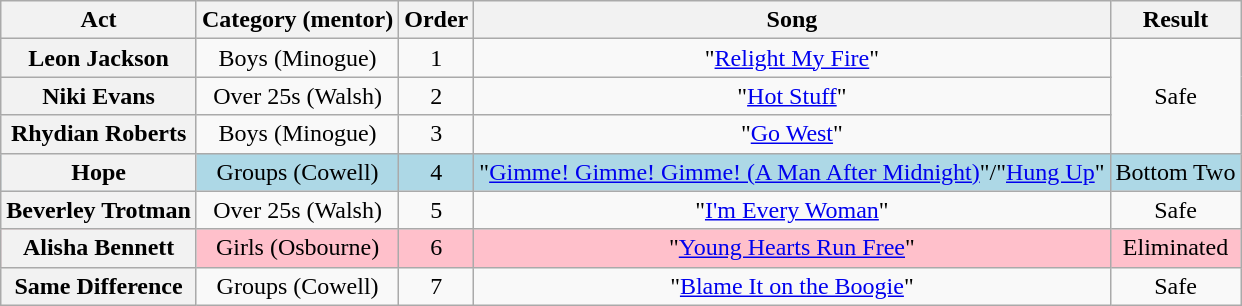<table class="wikitable plainrowheaders" style="text-align:center;">
<tr>
<th scope="col">Act</th>
<th scope="col">Category (mentor)</th>
<th scope="col">Order</th>
<th scope="col">Song</th>
<th scope="col">Result</th>
</tr>
<tr>
<th scope=row>Leon Jackson</th>
<td>Boys (Minogue)</td>
<td>1</td>
<td>"<a href='#'>Relight My Fire</a>"</td>
<td rowspan=3>Safe</td>
</tr>
<tr>
<th scope=row>Niki Evans</th>
<td>Over 25s (Walsh)</td>
<td>2</td>
<td>"<a href='#'>Hot Stuff</a>"</td>
</tr>
<tr>
<th scope=row>Rhydian Roberts</th>
<td>Boys (Minogue)</td>
<td>3</td>
<td>"<a href='#'>Go West</a>"</td>
</tr>
<tr style="background: lightblue">
<th scope=row>Hope</th>
<td>Groups (Cowell)</td>
<td>4</td>
<td>"<a href='#'>Gimme! Gimme! Gimme! (A Man After Midnight)</a>"/"<a href='#'>Hung Up</a>"</td>
<td>Bottom Two</td>
</tr>
<tr>
<th scope=row>Beverley Trotman</th>
<td>Over 25s (Walsh)</td>
<td>5</td>
<td>"<a href='#'>I'm Every Woman</a>"</td>
<td>Safe</td>
</tr>
<tr style="background: pink">
<th scope=row>Alisha Bennett</th>
<td>Girls (Osbourne)</td>
<td>6</td>
<td>"<a href='#'>Young Hearts Run Free</a>"</td>
<td>Eliminated</td>
</tr>
<tr>
<th scope=row>Same Difference</th>
<td>Groups (Cowell)</td>
<td>7</td>
<td>"<a href='#'>Blame It on the Boogie</a>"</td>
<td>Safe</td>
</tr>
</table>
